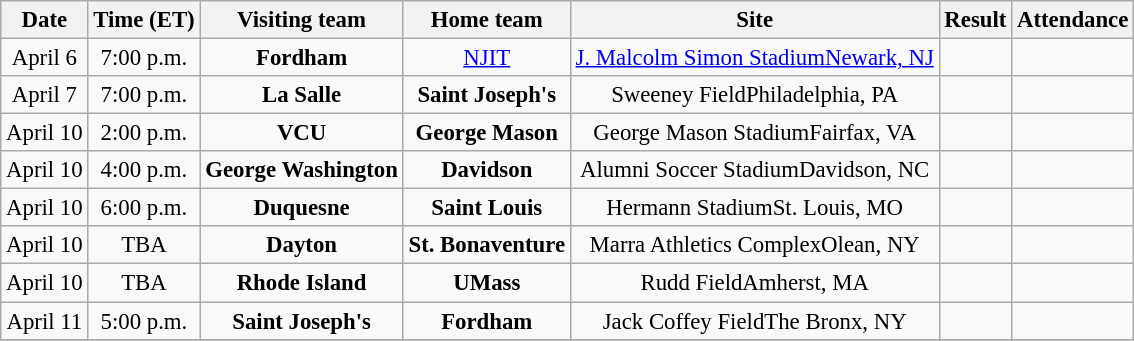<table class="wikitable" style="font-size:95%; text-align: center;">
<tr>
<th>Date</th>
<th>Time (ET)</th>
<th>Visiting team</th>
<th>Home team</th>
<th>Site</th>
<th>Result</th>
<th>Attendance</th>
</tr>
<tr>
<td>April 6</td>
<td>7:00 p.m.</td>
<td><strong>Fordham</strong></td>
<td><a href='#'>NJIT</a></td>
<td><a href='#'>J. Malcolm Simon Stadium</a><a href='#'>Newark, NJ</a></td>
<td></td>
<td></td>
</tr>
<tr>
<td>April 7</td>
<td>7:00 p.m.</td>
<td><strong>La Salle</strong></td>
<td><strong>Saint Joseph's</strong></td>
<td>Sweeney FieldPhiladelphia, PA</td>
<td></td>
<td></td>
</tr>
<tr>
<td>April 10</td>
<td>2:00 p.m.</td>
<td><strong>VCU</strong></td>
<td><strong>George Mason</strong></td>
<td>George Mason StadiumFairfax, VA</td>
<td></td>
<td></td>
</tr>
<tr>
<td>April 10</td>
<td>4:00 p.m.</td>
<td><strong>George Washington</strong></td>
<td><strong>Davidson</strong></td>
<td>Alumni Soccer StadiumDavidson, NC</td>
<td></td>
<td></td>
</tr>
<tr>
<td>April 10</td>
<td>6:00 p.m.</td>
<td><strong>Duquesne</strong></td>
<td><strong>Saint Louis</strong></td>
<td>Hermann StadiumSt. Louis, MO</td>
<td></td>
<td></td>
</tr>
<tr>
<td>April 10</td>
<td>TBA</td>
<td><strong>Dayton</strong></td>
<td><strong>St. Bonaventure</strong></td>
<td>Marra Athletics ComplexOlean, NY</td>
<td></td>
<td></td>
</tr>
<tr>
<td>April 10</td>
<td>TBA</td>
<td><strong>Rhode Island</strong></td>
<td><strong>UMass</strong></td>
<td>Rudd FieldAmherst, MA</td>
<td></td>
<td></td>
</tr>
<tr>
<td>April 11</td>
<td>5:00 p.m.</td>
<td><strong>Saint Joseph's</strong></td>
<td><strong>Fordham</strong></td>
<td>Jack Coffey FieldThe Bronx, NY</td>
<td></td>
<td></td>
</tr>
<tr>
</tr>
</table>
